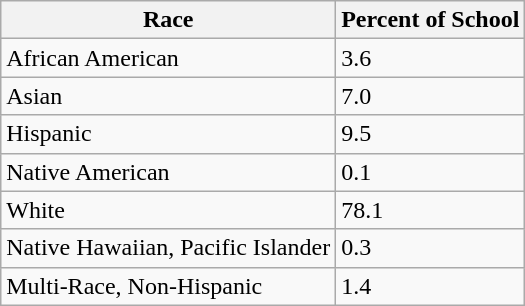<table class="wikitable sortable">
<tr>
<th>Race</th>
<th>Percent of School</th>
</tr>
<tr>
<td>African American</td>
<td>3.6</td>
</tr>
<tr>
<td>Asian</td>
<td>7.0</td>
</tr>
<tr>
<td>Hispanic</td>
<td>9.5</td>
</tr>
<tr>
<td>Native American</td>
<td>0.1</td>
</tr>
<tr>
<td>White</td>
<td>78.1</td>
</tr>
<tr>
<td>Native Hawaiian, Pacific Islander</td>
<td>0.3</td>
</tr>
<tr>
<td>Multi-Race, Non-Hispanic</td>
<td>1.4</td>
</tr>
</table>
